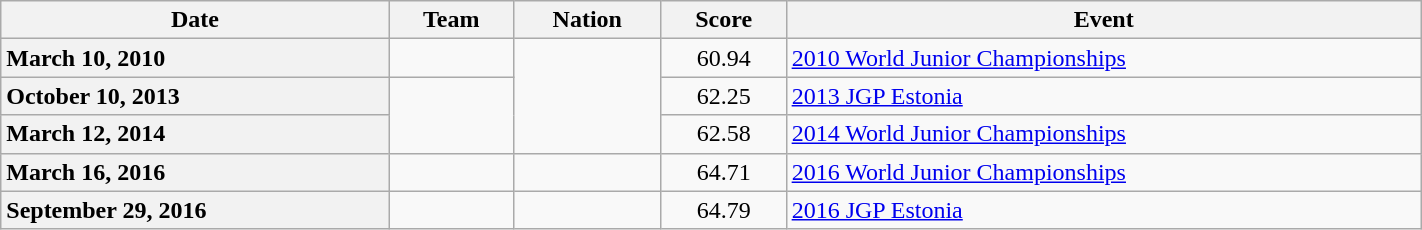<table class="wikitable unsortable" style="text-align:left; width:75%">
<tr>
<th scope="col">Date</th>
<th scope="col">Team</th>
<th scope="col">Nation</th>
<th scope="col">Score</th>
<th scope="col">Event</th>
</tr>
<tr>
<th scope="row" style="text-align:left">March 10, 2010</th>
<td></td>
<td rowspan="3"></td>
<td style="text-align:center">60.94</td>
<td><a href='#'>2010 World Junior Championships</a></td>
</tr>
<tr>
<th scope="row" style="text-align:left">October 10, 2013</th>
<td rowspan="2"></td>
<td style="text-align:center">62.25</td>
<td><a href='#'>2013 JGP Estonia</a></td>
</tr>
<tr>
<th scope="row" style="text-align:left">March 12, 2014</th>
<td style="text-align:center">62.58</td>
<td><a href='#'>2014 World Junior Championships</a></td>
</tr>
<tr>
<th scope="row" style="text-align:left">March 16, 2016</th>
<td></td>
<td></td>
<td style="text-align:center">64.71</td>
<td><a href='#'>2016 World Junior Championships</a></td>
</tr>
<tr>
<th scope="row" style="text-align:left">September 29, 2016</th>
<td></td>
<td></td>
<td style="text-align:center">64.79</td>
<td><a href='#'>2016 JGP Estonia</a></td>
</tr>
</table>
